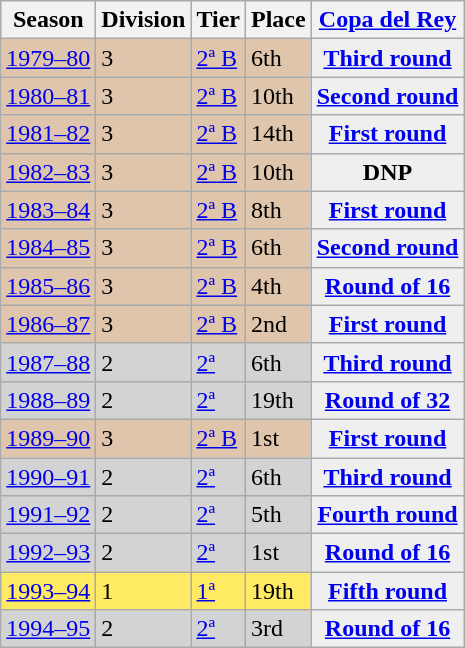<table class="wikitable">
<tr style="background:#f0f6fa;">
<th>Season</th>
<th>Division</th>
<th>Tier</th>
<th>Place</th>
<th><a href='#'>Copa del Rey</a></th>
</tr>
<tr>
<td style="background:#DEC5AB;"><a href='#'>1979–80</a></td>
<td style="background:#DEC5AB;">3</td>
<td style="background:#DEC5AB;"><a href='#'>2ª B</a></td>
<td style="background:#DEC5AB;">6th</td>
<th style="background:#efefef;"><a href='#'>Third round</a></th>
</tr>
<tr>
<td style="background:#DEC5AB;"><a href='#'>1980–81</a></td>
<td style="background:#DEC5AB;">3</td>
<td style="background:#DEC5AB;"><a href='#'>2ª B</a></td>
<td style="background:#DEC5AB;">10th</td>
<th style="background:#efefef;"><a href='#'>Second round</a></th>
</tr>
<tr>
<td style="background:#DEC5AB;"><a href='#'>1981–82</a></td>
<td style="background:#DEC5AB;">3</td>
<td style="background:#DEC5AB;"><a href='#'>2ª B</a></td>
<td style="background:#DEC5AB;">14th</td>
<th style="background:#efefef;"><a href='#'>First round</a></th>
</tr>
<tr>
<td style="background:#DEC5AB;"><a href='#'>1982–83</a></td>
<td style="background:#DEC5AB;">3</td>
<td style="background:#DEC5AB;"><a href='#'>2ª B</a></td>
<td style="background:#DEC5AB;">10th</td>
<th style="background:#efefef;">DNP</th>
</tr>
<tr>
<td style="background:#DEC5AB;"><a href='#'>1983–84</a></td>
<td style="background:#DEC5AB;">3</td>
<td style="background:#DEC5AB;"><a href='#'>2ª B</a></td>
<td style="background:#DEC5AB;">8th</td>
<th style="background:#efefef;"><a href='#'>First round</a></th>
</tr>
<tr>
<td style="background:#DEC5AB;"><a href='#'>1984–85</a></td>
<td style="background:#DEC5AB;">3</td>
<td style="background:#DEC5AB;"><a href='#'>2ª B</a></td>
<td style="background:#DEC5AB;">6th</td>
<th style="background:#efefef;"><a href='#'>Second round</a></th>
</tr>
<tr>
<td style="background:#DEC5AB;"><a href='#'>1985–86</a></td>
<td style="background:#DEC5AB;">3</td>
<td style="background:#DEC5AB;"><a href='#'>2ª B</a></td>
<td style="background:#DEC5AB;">4th</td>
<th style="background:#efefef;"><a href='#'>Round of 16</a></th>
</tr>
<tr>
<td style="background:#DEC5AB;"><a href='#'>1986–87</a></td>
<td style="background:#DEC5AB;">3</td>
<td style="background:#DEC5AB;"><a href='#'>2ª B</a></td>
<td style="background:#DEC5AB;">2nd</td>
<th style="background:#efefef;"><a href='#'>First round</a></th>
</tr>
<tr>
<td style="background:#D3D3D3;"><a href='#'>1987–88</a></td>
<td style="background:#D3D3D3;">2</td>
<td style="background:#D3D3D3;"><a href='#'>2ª</a></td>
<td style="background:#D3D3D3;">6th</td>
<th style="background:#efefef;"><a href='#'>Third round</a></th>
</tr>
<tr>
<td style="background:#D3D3D3;"><a href='#'>1988–89</a></td>
<td style="background:#D3D3D3;">2</td>
<td style="background:#D3D3D3;"><a href='#'>2ª</a></td>
<td style="background:#D3D3D3;">19th</td>
<th style="background:#efefef;"><a href='#'>Round of 32</a></th>
</tr>
<tr>
<td style="background:#DEC5AB;"><a href='#'>1989–90</a></td>
<td style="background:#DEC5AB;">3</td>
<td style="background:#DEC5AB;"><a href='#'>2ª B</a></td>
<td style="background:#DEC5AB;">1st</td>
<th style="background:#efefef;"><a href='#'>First round</a></th>
</tr>
<tr>
<td style="background:#D3D3D3;"><a href='#'>1990–91</a></td>
<td style="background:#D3D3D3;">2</td>
<td style="background:#D3D3D3;"><a href='#'>2ª</a></td>
<td style="background:#D3D3D3;">6th</td>
<th style="background:#efefef;"><a href='#'>Third round</a></th>
</tr>
<tr>
<td style="background:#D3D3D3;"><a href='#'>1991–92</a></td>
<td style="background:#D3D3D3;">2</td>
<td style="background:#D3D3D3;"><a href='#'>2ª</a></td>
<td style="background:#D3D3D3;">5th</td>
<th style="background:#efefef;"><a href='#'>Fourth round</a></th>
</tr>
<tr>
<td style="background:#D3D3D3;"><a href='#'>1992–93</a></td>
<td style="background:#D3D3D3;">2</td>
<td style="background:#D3D3D3;"><a href='#'>2ª</a></td>
<td style="background:#D3D3D3;">1st</td>
<th style="background:#efefef;"><a href='#'>Round of 16</a></th>
</tr>
<tr>
<td style="background:#FFEA64;"><a href='#'>1993–94</a></td>
<td style="background:#FFEA64;">1</td>
<td style="background:#FFEA64;"><a href='#'>1ª</a></td>
<td style="background:#FFEA64;">19th</td>
<th style="background:#efefef;"><a href='#'>Fifth round</a></th>
</tr>
<tr>
<td style="background:#D3D3D3;"><a href='#'>1994–95</a></td>
<td style="background:#D3D3D3;">2</td>
<td style="background:#D3D3D3;"><a href='#'>2ª</a></td>
<td style="background:#D3D3D3;">3rd</td>
<th style="background:#efefef;"><a href='#'>Round of 16</a></th>
</tr>
</table>
